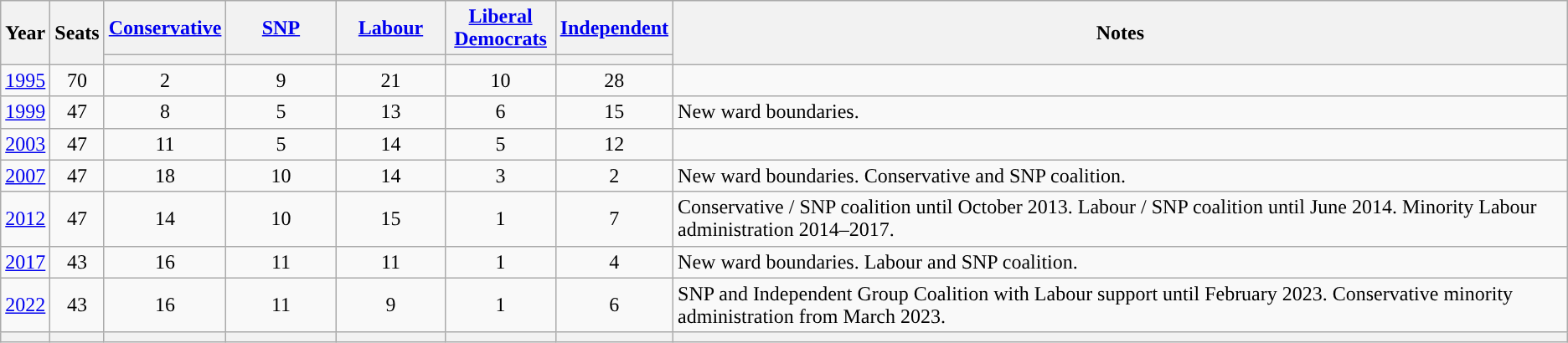<table class="wikitable" style=text-align:center>
<tr>
<th rowspan=2><strong>Year</strong></th>
<th rowspan=2><strong>Seats</strong></th>
<th width="80"><strong><a href='#'>Conservative</a></strong></th>
<th width="80"><a href='#'><strong>SNP</strong></a></th>
<th width="80"><a href='#'><strong>Labour</strong></a></th>
<th width="80"><a href='#'><strong>Liberal Democrats</strong></a></th>
<th width="80"><a href='#'><strong>Independent</strong></a></th>
<th rowspan="2"><strong>Notes</strong></th>
</tr>
<tr>
<th style="background-color: "></th>
<th style="background-color: "></th>
<th style="background-color: "></th>
<th style="background-color: "></th>
<th style="background-color: "></th>
</tr>
<tr>
<td><a href='#'>1995</a></td>
<td>70</td>
<td>2</td>
<td>9</td>
<td>21</td>
<td>10</td>
<td>28</td>
<td align="left"></td>
</tr>
<tr>
<td><a href='#'>1999</a></td>
<td>47</td>
<td>8</td>
<td>5</td>
<td>13</td>
<td>6</td>
<td>15</td>
<td align="left">New ward boundaries.</td>
</tr>
<tr>
<td><a href='#'>2003</a></td>
<td>47</td>
<td>11</td>
<td>5</td>
<td>14</td>
<td>5</td>
<td>12</td>
<td align="left"></td>
</tr>
<tr>
<td><a href='#'>2007</a></td>
<td>47</td>
<td>18</td>
<td>10</td>
<td>14</td>
<td>3</td>
<td>2</td>
<td align="left">New ward boundaries. Conservative and SNP coalition.</td>
</tr>
<tr>
<td><a href='#'>2012</a></td>
<td>47</td>
<td>14</td>
<td>10</td>
<td>15</td>
<td>1</td>
<td>7</td>
<td align="left">Conservative / SNP coalition until October 2013. Labour / SNP coalition until June 2014. Minority Labour administration 2014–2017.</td>
</tr>
<tr>
<td><a href='#'>2017</a></td>
<td>43</td>
<td>16</td>
<td>11</td>
<td>11</td>
<td>1</td>
<td>4</td>
<td align="left">New ward boundaries. Labour and SNP coalition.</td>
</tr>
<tr>
<td><a href='#'>2022</a></td>
<td>43</td>
<td>16</td>
<td>11</td>
<td>9</td>
<td>1</td>
<td>6</td>
<td align="left">SNP and Independent Group Coalition with Labour support until February 2023. Conservative minority administration from March 2023.</td>
</tr>
<tr>
<th></th>
<th></th>
<th style="background-color: "></th>
<th style="background-color: "></th>
<th style="background-color: "></th>
<th style="background-color: "></th>
<th style="background-color: "></th>
<th></th>
</tr>
</table>
